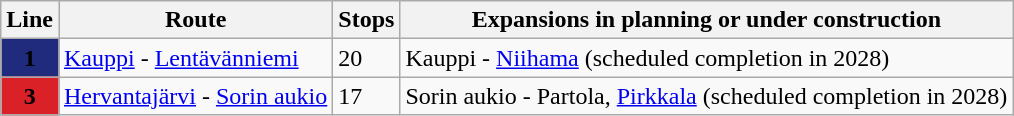<table class="wikitable">
<tr>
<th>Line</th>
<th>Route</th>
<th>Stops</th>
<th>Expansions in planning or under construction</th>
</tr>
<tr>
<td align="center" bgcolor="#212b7e"><span><strong>1</strong></span></td>
<td><a href='#'>Kauppi</a> - <a href='#'>Lentävänniemi</a></td>
<td>20</td>
<td>Kauppi - <a href='#'>Niihama</a> (scheduled completion in 2028)</td>
</tr>
<tr>
<td align="center" bgcolor="#da2128"><span><strong>3</strong></span></td>
<td><a href='#'>Hervantajärvi</a> - <a href='#'>Sorin aukio</a></td>
<td>17</td>
<td>Sorin aukio - Partola, <a href='#'>Pirkkala</a> (scheduled completion in 2028)</td>
</tr>
</table>
